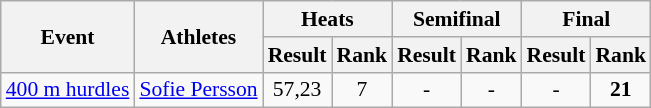<table class="wikitable" border="1" style="font-size:90%">
<tr>
<th rowspan="2">Event</th>
<th rowspan="2">Athletes</th>
<th colspan="2">Heats</th>
<th colspan="2">Semifinal</th>
<th colspan="2">Final</th>
</tr>
<tr>
<th>Result</th>
<th>Rank</th>
<th>Result</th>
<th>Rank</th>
<th>Result</th>
<th>Rank</th>
</tr>
<tr>
<td><a href='#'>400 m hurdles</a></td>
<td><a href='#'>Sofie Persson</a></td>
<td align=center>57,23</td>
<td align=center>7</td>
<td align=center>-</td>
<td align=center>-</td>
<td align=center>-</td>
<td align=center><strong>21</strong></td>
</tr>
</table>
